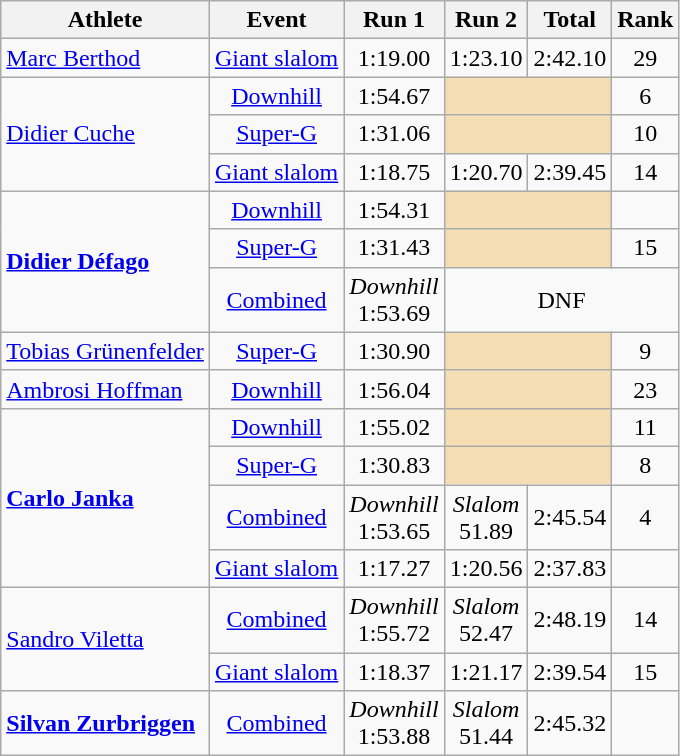<table class="wikitable">
<tr>
<th>Athlete</th>
<th>Event</th>
<th>Run 1</th>
<th>Run 2</th>
<th>Total</th>
<th>Rank</th>
</tr>
<tr align=center>
<td align=left><a href='#'>Marc Berthod</a></td>
<td><a href='#'>Giant slalom</a></td>
<td>1:19.00</td>
<td>1:23.10</td>
<td>2:42.10</td>
<td>29</td>
</tr>
<tr align=center>
<td align=left rowspan=3><a href='#'>Didier Cuche</a></td>
<td><a href='#'>Downhill</a></td>
<td>1:54.67</td>
<td colspan=2 bgcolor=wheat></td>
<td>6</td>
</tr>
<tr align=center>
<td><a href='#'>Super-G</a></td>
<td>1:31.06</td>
<td colspan=2 bgcolor=wheat></td>
<td>10</td>
</tr>
<tr align=center>
<td><a href='#'>Giant slalom</a></td>
<td>1:18.75</td>
<td>1:20.70</td>
<td>2:39.45</td>
<td>14</td>
</tr>
<tr align=center>
<td align=left rowspan=3><strong><a href='#'>Didier Défago</a></strong></td>
<td><a href='#'>Downhill</a></td>
<td>1:54.31</td>
<td colspan=2 bgcolor=wheat></td>
<td></td>
</tr>
<tr align=center>
<td><a href='#'>Super-G</a></td>
<td>1:31.43</td>
<td colspan=2 bgcolor=wheat></td>
<td>15</td>
</tr>
<tr align=center>
<td><a href='#'>Combined</a></td>
<td><em>Downhill</em><br>1:53.69</td>
<td colspan=3>DNF</td>
</tr>
<tr align=center>
<td align=left><a href='#'>Tobias Grünenfelder</a></td>
<td><a href='#'>Super-G</a></td>
<td>1:30.90</td>
<td colspan=2 bgcolor=wheat></td>
<td>9</td>
</tr>
<tr align=center>
<td align=left><a href='#'>Ambrosi Hoffman</a></td>
<td><a href='#'>Downhill</a></td>
<td>1:56.04</td>
<td colspan=2 bgcolor=wheat></td>
<td>23</td>
</tr>
<tr align=center>
<td align=left rowspan=4><strong><a href='#'>Carlo Janka</a></strong></td>
<td><a href='#'>Downhill</a></td>
<td>1:55.02</td>
<td colspan=2 bgcolor=wheat></td>
<td>11</td>
</tr>
<tr align=center>
<td><a href='#'>Super-G</a></td>
<td>1:30.83</td>
<td colspan=2 bgcolor=wheat></td>
<td>8</td>
</tr>
<tr align=center>
<td><a href='#'>Combined</a></td>
<td><em>Downhill</em><br>1:53.65</td>
<td><em>Slalom</em><br>51.89</td>
<td>2:45.54</td>
<td>4</td>
</tr>
<tr align=center>
<td><a href='#'>Giant slalom</a></td>
<td>1:17.27</td>
<td>1:20.56</td>
<td>2:37.83</td>
<td></td>
</tr>
<tr align=center>
<td align=left rowspan=2><a href='#'>Sandro Viletta</a></td>
<td><a href='#'>Combined</a></td>
<td><em>Downhill</em><br>1:55.72</td>
<td><em>Slalom</em><br>52.47</td>
<td>2:48.19</td>
<td>14</td>
</tr>
<tr align=center>
<td><a href='#'>Giant slalom</a></td>
<td>1:18.37</td>
<td>1:21.17</td>
<td>2:39.54</td>
<td>15</td>
</tr>
<tr align=center>
<td align=left><strong><a href='#'>Silvan Zurbriggen</a></strong></td>
<td><a href='#'>Combined</a></td>
<td><em>Downhill</em><br>1:53.88</td>
<td><em>Slalom</em><br>51.44</td>
<td>2:45.32</td>
<td></td>
</tr>
</table>
